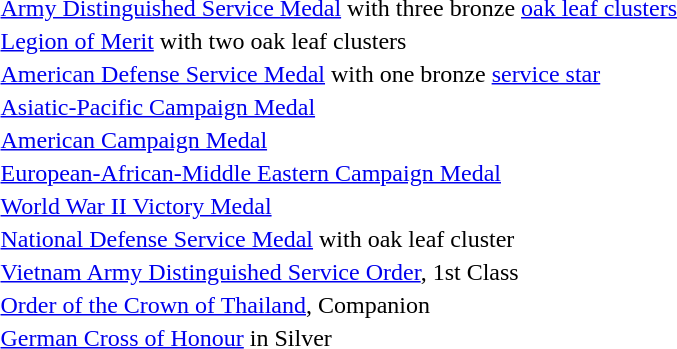<table>
<tr>
<td></td>
<td><a href='#'>Army Distinguished Service Medal</a> with three bronze <a href='#'>oak leaf clusters</a></td>
</tr>
<tr>
<td></td>
<td><a href='#'>Legion of Merit</a> with two oak leaf clusters</td>
</tr>
<tr>
<td></td>
<td><a href='#'>American Defense Service Medal</a> with one bronze <a href='#'>service star</a></td>
</tr>
<tr>
<td></td>
<td><a href='#'>Asiatic-Pacific Campaign Medal</a></td>
</tr>
<tr>
<td></td>
<td><a href='#'>American Campaign Medal</a></td>
</tr>
<tr>
<td></td>
<td><a href='#'>European-African-Middle Eastern Campaign Medal</a></td>
</tr>
<tr>
<td></td>
<td><a href='#'>World War II Victory Medal</a></td>
</tr>
<tr>
<td></td>
<td><a href='#'>National Defense Service Medal</a> with oak leaf cluster</td>
</tr>
<tr>
<td></td>
<td><a href='#'>Vietnam Army Distinguished Service Order</a>, 1st Class</td>
</tr>
<tr>
<td></td>
<td><a href='#'>Order of the Crown of Thailand</a>, Companion</td>
</tr>
<tr>
<td></td>
<td><a href='#'>German Cross of Honour</a> in Silver</td>
</tr>
</table>
